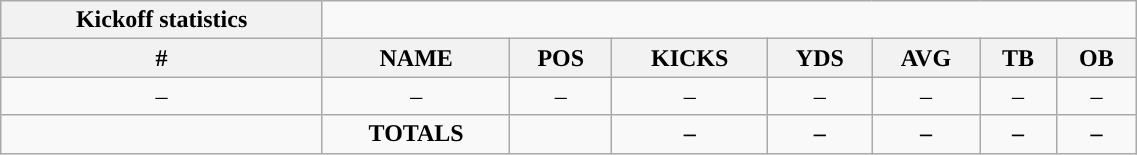<table style="width:60%; text-align:center;" class="wikitable collapsible collapsed">
<tr>
<th style="text-align:center; ">Kickoff statistics</th>
</tr>
<tr>
<th>#</th>
<th>NAME</th>
<th>POS</th>
<th>KICKS</th>
<th>YDS</th>
<th>AVG</th>
<th>TB</th>
<th>OB</th>
</tr>
<tr>
<td>–</td>
<td>–</td>
<td>–</td>
<td>–</td>
<td>–</td>
<td>–</td>
<td>–</td>
<td>–</td>
</tr>
<tr>
<td></td>
<td><strong>TOTALS</strong></td>
<td></td>
<td><strong>–</strong></td>
<td><strong>–</strong></td>
<td><strong>–</strong></td>
<td><strong>–</strong></td>
<td><strong>–</strong></td>
</tr>
</table>
